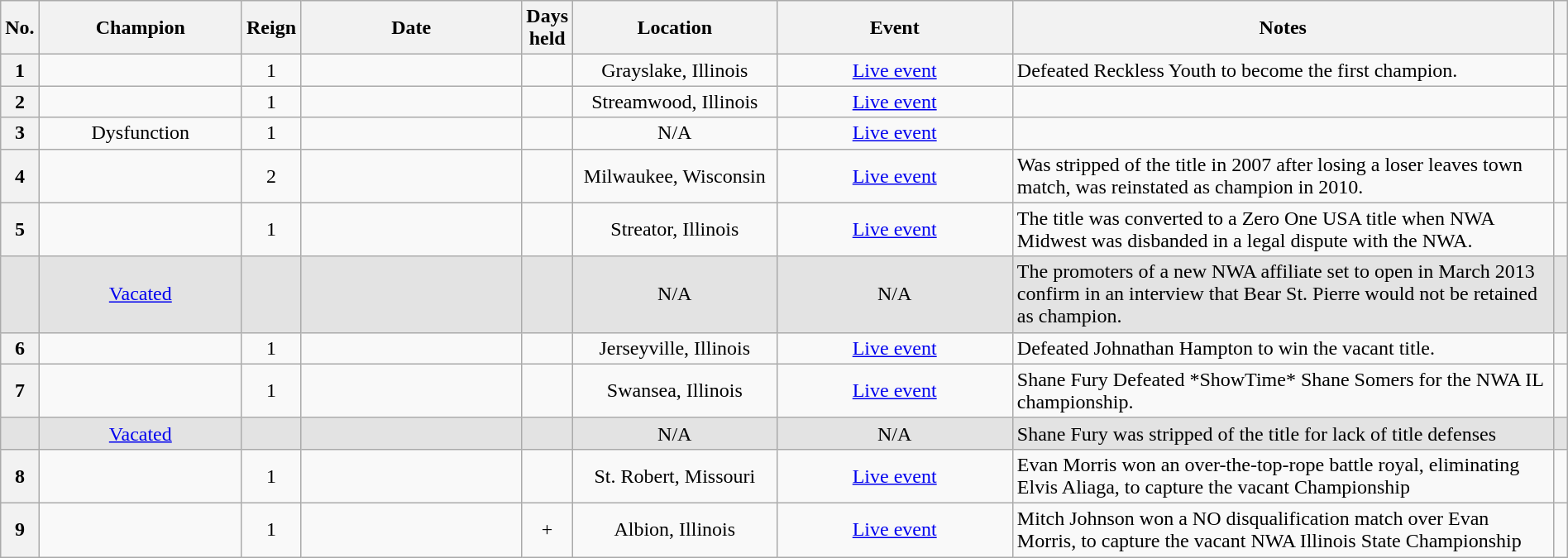<table class="wikitable sortable" style="text-align: center" width=100%>
<tr>
<th width=0 data-sort-type="number" scope="col">No.</th>
<th width=14% scope="col">Champion</th>
<th width=0 scope="col">Reign</th>
<th width=16% scope="col">Date</th>
<th width=0 data-sort-type="number" scope="col">Days held</th>
<th width=14% scope="col">Location</th>
<th width=17% scope="col">Event</th>
<th width=51% class="unsortable" scope="col">Notes</th>
<th width=0 class="unsortable" scope="col"></th>
</tr>
<tr>
<th scope="row">1</th>
<td></td>
<td>1</td>
<td></td>
<td></td>
<td>Grayslake, Illinois</td>
<td><a href='#'>Live event</a></td>
<td align=left>Defeated Reckless Youth to become the first champion.</td>
<td> </td>
</tr>
<tr>
<th scope="row">2</th>
<td></td>
<td>1</td>
<td></td>
<td></td>
<td>Streamwood, Illinois</td>
<td><a href='#'>Live event</a></td>
<td align=left> </td>
<td> </td>
</tr>
<tr>
<th scope="row">3</th>
<td>Dysfunction</td>
<td>1</td>
<td></td>
<td></td>
<td>N/A</td>
<td><a href='#'>Live event</a></td>
<td align=left> </td>
<td> </td>
</tr>
<tr>
<th scope="row">4</th>
<td></td>
<td>2</td>
<td></td>
<td></td>
<td>Milwaukee, Wisconsin</td>
<td><a href='#'>Live event</a></td>
<td align=left>Was stripped of the title in 2007 after losing a loser leaves town match, was reinstated as champion in 2010.</td>
<td> </td>
</tr>
<tr>
<th scope="row">5</th>
<td></td>
<td>1</td>
<td></td>
<td></td>
<td>Streator, Illinois</td>
<td><a href='#'>Live event</a></td>
<td align=left>The title was converted to a Zero One USA title when NWA Midwest was disbanded in a legal dispute with the NWA.</td>
<td> </td>
</tr>
<tr style="background-color:#e3e3e3">
<td scope="row"></td>
<td><a href='#'>Vacated</a></td>
<td></td>
<td></td>
<td></td>
<td>N/A</td>
<td>N/A</td>
<td align=left>The promoters of a new NWA affiliate set to open in March 2013 confirm in an interview that Bear St. Pierre would not be retained as champion.</td>
<td> </td>
</tr>
<tr>
<th scope="row">6</th>
<td></td>
<td>1</td>
<td></td>
<td></td>
<td>Jerseyville, Illinois</td>
<td><a href='#'>Live event</a></td>
<td align=left>Defeated Johnathan Hampton to win the vacant title.</td>
<td> </td>
</tr>
<tr>
<th scope="row">7</th>
<td></td>
<td>1</td>
<td></td>
<td></td>
<td>Swansea, Illinois</td>
<td><a href='#'>Live event</a></td>
<td align=left>Shane Fury Defeated *ShowTime* Shane Somers for the NWA IL championship.</td>
<td> </td>
</tr>
<tr style="background-color:#e3e3e3">
<td scope="row"></td>
<td><a href='#'>Vacated</a></td>
<td></td>
<td></td>
<td></td>
<td>N/A</td>
<td>N/A</td>
<td align=left>Shane Fury was stripped of the title for lack of title defenses</td>
<td> </td>
</tr>
<tr>
<th scope="row">8</th>
<td></td>
<td>1</td>
<td></td>
<td></td>
<td>St. Robert, Missouri</td>
<td><a href='#'>Live event</a></td>
<td align=left>Evan Morris won an over-the-top-rope battle royal, eliminating Elvis Aliaga, to capture the vacant Championship</td>
<td> </td>
</tr>
<tr>
<th scope="row">9</th>
<td></td>
<td>1</td>
<td></td>
<td>+</td>
<td>Albion, Illinois</td>
<td><a href='#'>Live event</a></td>
<td align=left>Mitch Johnson won a NO disqualification match over Evan Morris, to capture the vacant NWA Illinois State Championship</td>
<td> </td>
</tr>
</table>
